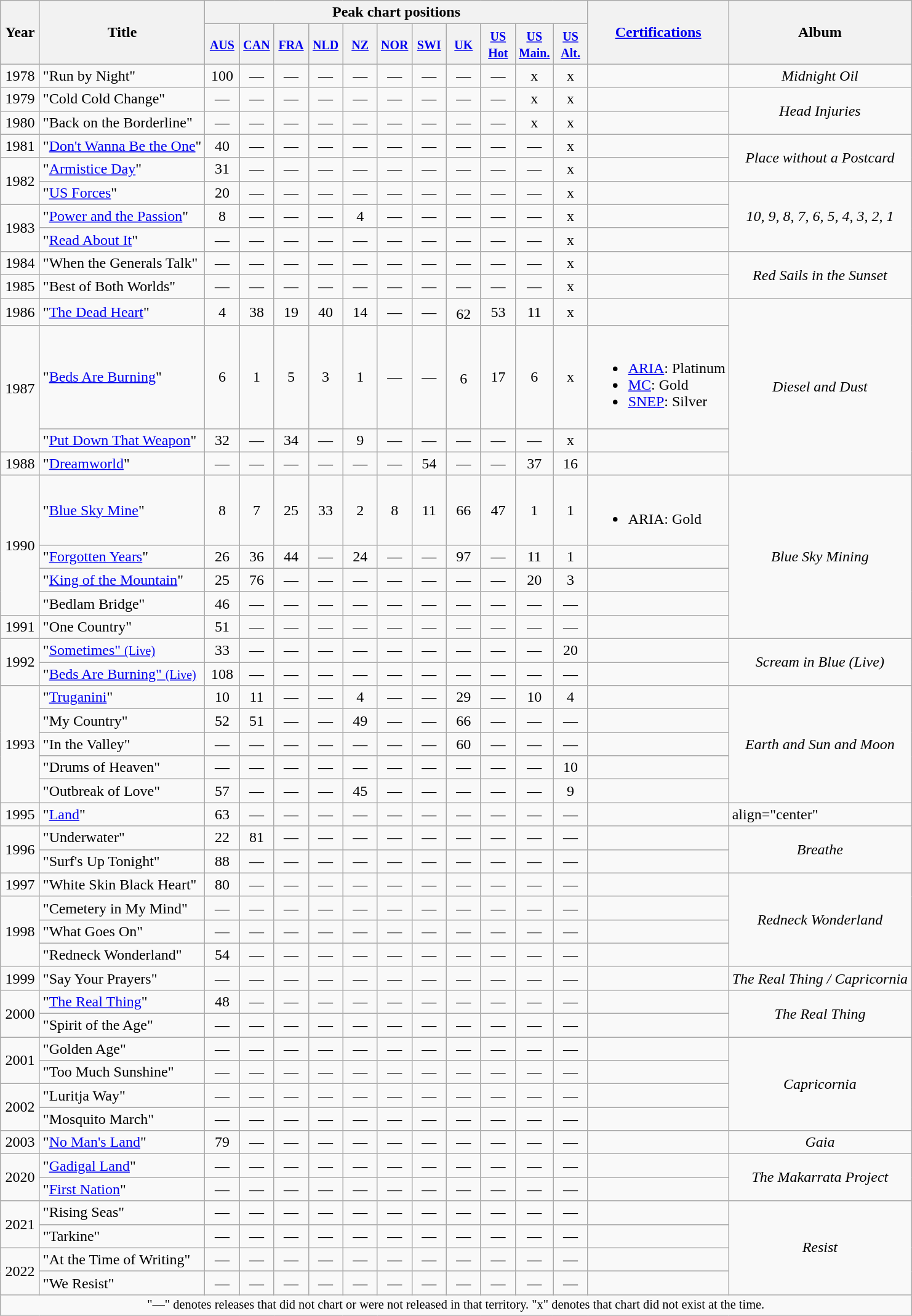<table class="wikitable" border="1">
<tr>
<th rowspan="2" align="center" width="35px">Year</th>
<th rowspan="2" align="center">Title</th>
<th colspan="11" align="center">Peak chart positions </th>
<th scope="col" rowspan="2"><a href='#'>Certifications</a></th>
<th rowspan="2" align="center">Album</th>
</tr>
<tr>
<th width="30px"><small><a href='#'>AUS</a><br></small></th>
<th width="30px"><small><a href='#'>CAN</a><br></small></th>
<th width="30px"><small><a href='#'>FRA</a><br></small></th>
<th width="30px"><small><a href='#'>NLD</a><br></small></th>
<th width="30px"><small><a href='#'>NZ</a><br></small></th>
<th width="30px"><small><a href='#'>NOR</a><br></small></th>
<th width="30px"><small><a href='#'>SWI</a><br></small></th>
<th width="30px"><small><a href='#'>UK</a><br></small></th>
<th width="30px"><small><a href='#'>US Hot</a><br></small></th>
<th width="30px"><small><a href='#'>US Main.</a><br></small></th>
<th width="30px"><small><a href='#'>US Alt.</a><br></small></th>
</tr>
<tr>
<td align="center">1978</td>
<td>"Run by Night"</td>
<td align="center">100</td>
<td align="center">—</td>
<td align="center">—</td>
<td align="center">—</td>
<td align="center">—</td>
<td align="center">—</td>
<td align="center">—</td>
<td align="center">—</td>
<td align="center">—</td>
<td align="center">x</td>
<td align="center">x</td>
<td></td>
<td align="center"><em>Midnight Oil</em></td>
</tr>
<tr>
<td align="center">1979</td>
<td>"Cold Cold Change"</td>
<td align="center">—</td>
<td align="center">—</td>
<td align="center">—</td>
<td align="center">—</td>
<td align="center">—</td>
<td align="center">—</td>
<td align="center">—</td>
<td align="center">—</td>
<td align="center">—</td>
<td align="center">x</td>
<td align="center">x</td>
<td></td>
<td align="center" rowspan=2><em>Head Injuries</em></td>
</tr>
<tr>
<td align="center">1980</td>
<td>"Back on the Borderline"</td>
<td align="center">—</td>
<td align="center">—</td>
<td align="center">—</td>
<td align="center">—</td>
<td align="center">—</td>
<td align="center">—</td>
<td align="center">—</td>
<td align="center">—</td>
<td align="center">—</td>
<td align="center">x</td>
<td align="center">x</td>
<td></td>
</tr>
<tr>
<td align="center">1981</td>
<td>"<a href='#'>Don't Wanna Be the One</a>"</td>
<td align="center">40</td>
<td align="center">—</td>
<td align="center">—</td>
<td align="center">—</td>
<td align="center">—</td>
<td align="center">—</td>
<td align="center">—</td>
<td align="center">—</td>
<td align="center">—</td>
<td align="center">—</td>
<td align="center">x</td>
<td></td>
<td align="center" rowspan=2><em>Place without a Postcard</em></td>
</tr>
<tr>
<td align="center" rowspan="2">1982</td>
<td>"<a href='#'>Armistice Day</a>"</td>
<td align="center">31</td>
<td align="center">—</td>
<td align="center">—</td>
<td align="center">—</td>
<td align="center">—</td>
<td align="center">—</td>
<td align="center">—</td>
<td align="center">—</td>
<td align="center">—</td>
<td align="center">—</td>
<td align="center">x</td>
<td></td>
</tr>
<tr>
<td>"<a href='#'>US Forces</a>"</td>
<td align="center">20</td>
<td align="center">—</td>
<td align="center">—</td>
<td align="center">—</td>
<td align="center">—</td>
<td align="center">—</td>
<td align="center">—</td>
<td align="center">—</td>
<td align="center">—</td>
<td align="center">—</td>
<td align="center">x</td>
<td></td>
<td align="center" rowspan=3><em>10, 9, 8, 7, 6, 5, 4, 3, 2, 1</em></td>
</tr>
<tr>
<td align="center" rowspan="2">1983</td>
<td>"<a href='#'>Power and the Passion</a>"</td>
<td align="center">8</td>
<td align="center">—</td>
<td align="center">—</td>
<td align="center">—</td>
<td align="center">4</td>
<td align="center">—</td>
<td align="center">—</td>
<td align="center">—</td>
<td align="center">—</td>
<td align="center">—</td>
<td align="center">x</td>
<td></td>
</tr>
<tr>
<td>"<a href='#'>Read About It</a>"</td>
<td align="center">—</td>
<td align="center">—</td>
<td align="center">—</td>
<td align="center">—</td>
<td align="center">—</td>
<td align="center">—</td>
<td align="center">—</td>
<td align="center">—</td>
<td align="center">—</td>
<td align="center">—</td>
<td align="center">x</td>
<td></td>
</tr>
<tr>
<td align="center">1984</td>
<td>"When the Generals Talk"</td>
<td align="center">—</td>
<td align="center">—</td>
<td align="center">—</td>
<td align="center">—</td>
<td align="center">—</td>
<td align="center">—</td>
<td align="center">—</td>
<td align="center">—</td>
<td align="center">—</td>
<td align="center">—</td>
<td align="center">x</td>
<td></td>
<td align="center" rowspan=2><em>Red Sails in the Sunset</em></td>
</tr>
<tr>
<td align="center">1985</td>
<td>"Best of Both Worlds"</td>
<td align="center">—</td>
<td align="center">—</td>
<td align="center">—</td>
<td align="center">—</td>
<td align="center">—</td>
<td align="center">—</td>
<td align="center">—</td>
<td align="center">—</td>
<td align="center">—</td>
<td align="center">—</td>
<td align="center">x</td>
<td></td>
</tr>
<tr>
<td align="center">1986</td>
<td>"<a href='#'>The Dead Heart</a>"</td>
<td align="center">4</td>
<td align="center">38</td>
<td align="center">19</td>
<td align="center">40</td>
<td align="center">14</td>
<td align="center">—</td>
<td align="center">—</td>
<td align="center">62<sup></sup></td>
<td align="center">53</td>
<td align="center">11</td>
<td align="center">x</td>
<td></td>
<td align="center" rowspan=4><em>Diesel and Dust</em></td>
</tr>
<tr>
<td align="center" rowspan="2">1987</td>
<td>"<a href='#'>Beds Are Burning</a>"</td>
<td align="center">6</td>
<td align="center">1</td>
<td align="center">5</td>
<td align="center">3</td>
<td align="center">1</td>
<td align="center">—</td>
<td align="center">—</td>
<td align="center">6<sup></sup></td>
<td align="center">17</td>
<td align="center">6</td>
<td align="center">x</td>
<td><br><ul><li><a href='#'>ARIA</a>: Platinum</li><li><a href='#'>MC</a>: Gold</li><li><a href='#'>SNEP</a>: Silver</li></ul></td>
</tr>
<tr>
<td>"<a href='#'>Put Down That Weapon</a>"</td>
<td align="center">32</td>
<td align="center">—</td>
<td align="center">34</td>
<td align="center">—</td>
<td align="center">9</td>
<td align="center">—</td>
<td align="center">—</td>
<td align="center">—</td>
<td align="center">—</td>
<td align="center">—</td>
<td align="center">x</td>
<td></td>
</tr>
<tr>
<td align="center">1988</td>
<td>"<a href='#'>Dreamworld</a>"</td>
<td align="center">—</td>
<td align="center">—</td>
<td align="center">—</td>
<td align="center">—</td>
<td align="center">—</td>
<td align="center">—</td>
<td align="center">54</td>
<td align="center">—</td>
<td align="center">—</td>
<td align="center">37</td>
<td align="center">16</td>
<td></td>
</tr>
<tr>
<td align="center" rowspan="4">1990</td>
<td>"<a href='#'>Blue Sky Mine</a>"</td>
<td align="center">8</td>
<td align="center">7</td>
<td align="center">25</td>
<td align="center">33</td>
<td align="center">2</td>
<td align="center">8</td>
<td align="center">11</td>
<td align="center">66</td>
<td align="center">47</td>
<td align="center">1</td>
<td align="center">1</td>
<td><br><ul><li>ARIA: Gold</li></ul></td>
<td align="center" rowspan=5><em>Blue Sky Mining</em></td>
</tr>
<tr>
<td>"<a href='#'>Forgotten Years</a>"</td>
<td align="center">26</td>
<td align="center">36</td>
<td align="center">44</td>
<td align="center">—</td>
<td align="center">24</td>
<td align="center">—</td>
<td align="center">—</td>
<td align="center">97</td>
<td align="center">—</td>
<td align="center">11</td>
<td align="center">1</td>
<td></td>
</tr>
<tr>
<td>"<a href='#'>King of the Mountain</a>"</td>
<td align="center">25</td>
<td align="center">76</td>
<td align="center">—</td>
<td align="center">—</td>
<td align="center">—</td>
<td align="center">—</td>
<td align="center">—</td>
<td align="center">—</td>
<td align="center">—</td>
<td align="center">20</td>
<td align="center">3</td>
<td></td>
</tr>
<tr>
<td>"Bedlam Bridge"</td>
<td align="center">46</td>
<td align="center">—</td>
<td align="center">—</td>
<td align="center">—</td>
<td align="center">—</td>
<td align="center">—</td>
<td align="center">—</td>
<td align="center">—</td>
<td align="center">—</td>
<td align="center">—</td>
<td align="center">—</td>
<td></td>
</tr>
<tr>
<td align="center">1991</td>
<td>"One Country"</td>
<td align="center">51</td>
<td align="center">—</td>
<td align="center">—</td>
<td align="center">—</td>
<td align="center">—</td>
<td align="center">—</td>
<td align="center">—</td>
<td align="center">—</td>
<td align="center">—</td>
<td align="center">—</td>
<td align="center">—</td>
<td></td>
</tr>
<tr>
<td align="center" rowspan="2">1992</td>
<td>"<a href='#'>Sometimes" <small>(Live)</small></a></td>
<td align="center">33</td>
<td align="center">—</td>
<td align="center">—</td>
<td align="center">—</td>
<td align="center">—</td>
<td align="center">—</td>
<td align="center">—</td>
<td align="center">—</td>
<td align="center">—</td>
<td align="center">—</td>
<td align="center">20</td>
<td></td>
<td align="center" rowspan="2"><em>Scream in Blue (Live)</em></td>
</tr>
<tr>
<td>"<a href='#'>Beds Are Burning" <small>(Live)</small></a></td>
<td align="center">108</td>
<td align="center">—</td>
<td align="center">—</td>
<td align="center">—</td>
<td align="center">—</td>
<td align="center">—</td>
<td align="center">—</td>
<td align="center">—</td>
<td align="center">—</td>
<td align="center">—</td>
<td align="center">—</td>
<td></td>
</tr>
<tr>
<td align="center" rowspan="5">1993</td>
<td>"<a href='#'>Truganini</a>"</td>
<td align="center">10</td>
<td align="center">11</td>
<td align="center">—</td>
<td align="center">—</td>
<td align="center">4</td>
<td align="center">—</td>
<td align="center">—</td>
<td align="center">29</td>
<td align="center">—</td>
<td align="center">10</td>
<td align="center">4</td>
<td></td>
<td align="center" rowspan=5><em>Earth and Sun and Moon</em></td>
</tr>
<tr>
<td id="My Country">"My Country"</td>
<td align="center">52</td>
<td align="center">51</td>
<td align="center">—</td>
<td align="center">—</td>
<td align="center">49</td>
<td align="center">—</td>
<td align="center">—</td>
<td align="center">66</td>
<td align="center">—</td>
<td align="center">—</td>
<td align="center">—</td>
<td></td>
</tr>
<tr>
<td>"In the Valley"</td>
<td align="center">—</td>
<td align="center">—</td>
<td align="center">—</td>
<td align="center">—</td>
<td align="center">—</td>
<td align="center">—</td>
<td align="center">—</td>
<td align="center">60</td>
<td align="center">—</td>
<td align="center">—</td>
<td align="center">—</td>
<td></td>
</tr>
<tr>
<td>"Drums of Heaven"</td>
<td align="center">—</td>
<td align="center">—</td>
<td align="center">—</td>
<td align="center">—</td>
<td align="center">—</td>
<td align="center">—</td>
<td align="center">—</td>
<td align="center">—</td>
<td align="center">—</td>
<td align="center">—</td>
<td align="center">10</td>
<td></td>
</tr>
<tr>
<td>"Outbreak of Love"</td>
<td align="center">57</td>
<td align="center">—</td>
<td align="center">—</td>
<td align="center">—</td>
<td align="center">45</td>
<td align="center">—</td>
<td align="center">—</td>
<td align="center">—</td>
<td align="center">—</td>
<td align="center">—</td>
<td align="center">9</td>
<td></td>
</tr>
<tr>
<td align="center">1995</td>
<td>"<a href='#'>Land</a>"</td>
<td align="center">63</td>
<td align="center">—</td>
<td align="center">—</td>
<td align="center">—</td>
<td align="center">—</td>
<td align="center">—</td>
<td align="center">—</td>
<td align="center">—</td>
<td align="center">—</td>
<td align="center">—</td>
<td align="center">—</td>
<td></td>
<td>align="center" </td>
</tr>
<tr>
<td align="center" rowspan="2">1996</td>
<td>"Underwater"</td>
<td align="center">22</td>
<td align="center">81</td>
<td align="center">—</td>
<td align="center">—</td>
<td align="center">—</td>
<td align="center">—</td>
<td align="center">—</td>
<td align="center">—</td>
<td align="center">—</td>
<td align="center">—</td>
<td align="center">—</td>
<td></td>
<td align="center" rowspan=2><em>Breathe</em></td>
</tr>
<tr>
<td>"Surf's Up Tonight"</td>
<td align="center">88</td>
<td align="center">—</td>
<td align="center">—</td>
<td align="center">—</td>
<td align="center">—</td>
<td align="center">—</td>
<td align="center">—</td>
<td align="center">—</td>
<td align="center">—</td>
<td align="center">—</td>
<td align="center">—</td>
<td></td>
</tr>
<tr>
<td align="center">1997</td>
<td>"White Skin Black Heart"</td>
<td align="center">80</td>
<td align="center">—</td>
<td align="center">—</td>
<td align="center">—</td>
<td align="center">—</td>
<td align="center">—</td>
<td align="center">—</td>
<td align="center">—</td>
<td align="center">—</td>
<td align="center">—</td>
<td align="center">—</td>
<td></td>
<td align="center" rowspan=4><em>Redneck Wonderland</em></td>
</tr>
<tr>
<td align="center" rowspan="3">1998</td>
<td>"Cemetery in My Mind"</td>
<td align="center">—</td>
<td align="center">—</td>
<td align="center">—</td>
<td align="center">—</td>
<td align="center">—</td>
<td align="center">—</td>
<td align="center">—</td>
<td align="center">—</td>
<td align="center">—</td>
<td align="center">—</td>
<td align="center">—</td>
<td></td>
</tr>
<tr>
<td>"What Goes On"</td>
<td align="center">—</td>
<td align="center">—</td>
<td align="center">—</td>
<td align="center">—</td>
<td align="center">—</td>
<td align="center">—</td>
<td align="center">—</td>
<td align="center">—</td>
<td align="center">—</td>
<td align="center">—</td>
<td align="center">—</td>
<td></td>
</tr>
<tr>
<td>"Redneck Wonderland"</td>
<td align="center">54</td>
<td align="center">—</td>
<td align="center">—</td>
<td align="center">—</td>
<td align="center">—</td>
<td align="center">—</td>
<td align="center">—</td>
<td align="center">—</td>
<td align="center">—</td>
<td align="center">—</td>
<td align="center">—</td>
<td></td>
</tr>
<tr>
<td align="center">1999</td>
<td>"Say Your Prayers"</td>
<td align="center">—</td>
<td align="center">—</td>
<td align="center">—</td>
<td align="center">—</td>
<td align="center">—</td>
<td align="center">—</td>
<td align="center">—</td>
<td align="center">—</td>
<td align="center">—</td>
<td align="center">—</td>
<td align="center">—</td>
<td></td>
<td align="center"><em>The Real Thing / Capricornia</em></td>
</tr>
<tr>
<td align="center" rowspan="2">2000</td>
<td>"<a href='#'>The Real Thing</a>"</td>
<td align="center">48</td>
<td align="center">—</td>
<td align="center">—</td>
<td align="center">—</td>
<td align="center">—</td>
<td align="center">—</td>
<td align="center">—</td>
<td align="center">—</td>
<td align="center">—</td>
<td align="center">—</td>
<td align="center">—</td>
<td></td>
<td align="center" rowspan=2><em>The Real Thing</em></td>
</tr>
<tr>
<td>"Spirit of the Age"</td>
<td align="center">—</td>
<td align="center">—</td>
<td align="center">—</td>
<td align="center">—</td>
<td align="center">—</td>
<td align="center">—</td>
<td align="center">—</td>
<td align="center">—</td>
<td align="center">—</td>
<td align="center">—</td>
<td align="center">—</td>
<td></td>
</tr>
<tr>
<td align="center" rowspan="2">2001</td>
<td>"Golden Age"</td>
<td align="center">—</td>
<td align="center">—</td>
<td align="center">—</td>
<td align="center">—</td>
<td align="center">—</td>
<td align="center">—</td>
<td align="center">—</td>
<td align="center">—</td>
<td align="center">—</td>
<td align="center">—</td>
<td align="center">—</td>
<td></td>
<td align="center" rowspan=4><em>Capricornia</em></td>
</tr>
<tr>
<td>"Too Much Sunshine"</td>
<td align="center">—</td>
<td align="center">—</td>
<td align="center">—</td>
<td align="center">—</td>
<td align="center">—</td>
<td align="center">—</td>
<td align="center">—</td>
<td align="center">—</td>
<td align="center">—</td>
<td align="center">—</td>
<td align="center">—</td>
<td></td>
</tr>
<tr>
<td align="center" rowspan="2">2002</td>
<td>"Luritja Way"</td>
<td align="center">—</td>
<td align="center">—</td>
<td align="center">—</td>
<td align="center">—</td>
<td align="center">—</td>
<td align="center">—</td>
<td align="center">—</td>
<td align="center">—</td>
<td align="center">—</td>
<td align="center">—</td>
<td align="center">—</td>
<td></td>
</tr>
<tr>
<td>"Mosquito March"</td>
<td align="center">—</td>
<td align="center">—</td>
<td align="center">—</td>
<td align="center">—</td>
<td align="center">—</td>
<td align="center">—</td>
<td align="center">—</td>
<td align="center">—</td>
<td align="center">—</td>
<td align="center">—</td>
<td align="center">—</td>
<td></td>
</tr>
<tr>
<td align="center">2003</td>
<td>"<a href='#'>No Man's Land</a>"</td>
<td align="center">79</td>
<td align="center">—</td>
<td align="center">—</td>
<td align="center">—</td>
<td align="center">—</td>
<td align="center">—</td>
<td align="center">—</td>
<td align="center">—</td>
<td align="center">—</td>
<td align="center">—</td>
<td align="center">—</td>
<td></td>
<td align="center"><em>Gaia</em></td>
</tr>
<tr>
<td align="center"rowspan="2">2020</td>
<td>"<a href='#'>Gadigal Land</a>" <br></td>
<td align="center">—</td>
<td align="center">—</td>
<td align="center">—</td>
<td align="center">—</td>
<td align="center">—</td>
<td align="center">—</td>
<td align="center">—</td>
<td align="center">—</td>
<td align="center">—</td>
<td align="center">—</td>
<td align="center">—</td>
<td></td>
<td align="center" rowspan="2"><em>The Makarrata Project</em></td>
</tr>
<tr>
<td>"<a href='#'>First Nation</a>" <br></td>
<td align="center">—</td>
<td align="center">—</td>
<td align="center">—</td>
<td align="center">—</td>
<td align="center">—</td>
<td align="center">—</td>
<td align="center">—</td>
<td align="center">—</td>
<td align="center">—</td>
<td align="center">—</td>
<td align="center">—</td>
<td></td>
</tr>
<tr>
<td align="center" rowspan="2">2021</td>
<td>"Rising Seas"</td>
<td align="center">—</td>
<td align="center">—</td>
<td align="center">—</td>
<td align="center">—</td>
<td align="center">—</td>
<td align="center">—</td>
<td align="center">—</td>
<td align="center">—</td>
<td align="center">—</td>
<td align="center">—</td>
<td align="center">—</td>
<td></td>
<td align="center" rowspan="4"><em>Resist</em></td>
</tr>
<tr>
<td>"Tarkine"</td>
<td align="center">—</td>
<td align="center">—</td>
<td align="center">—</td>
<td align="center">—</td>
<td align="center">—</td>
<td align="center">—</td>
<td align="center">—</td>
<td align="center">—</td>
<td align="center">—</td>
<td align="center">—</td>
<td align="center">—</td>
<td></td>
</tr>
<tr>
<td align="center" rowspan="2">2022</td>
<td>"At the Time of Writing"</td>
<td align="center">—</td>
<td align="center">—</td>
<td align="center">—</td>
<td align="center">—</td>
<td align="center">—</td>
<td align="center">—</td>
<td align="center">—</td>
<td align="center">—</td>
<td align="center">—</td>
<td align="center">—</td>
<td align="center">—</td>
<td></td>
</tr>
<tr>
<td>"We Resist"</td>
<td align="center">—</td>
<td align="center">—</td>
<td align="center">—</td>
<td align="center">—</td>
<td align="center">—</td>
<td align="center">—</td>
<td align="center">—</td>
<td align="center">—</td>
<td align="center">—</td>
<td align="center">—</td>
<td align="center">—</td>
<td></td>
</tr>
<tr>
<td align="center" colspan="15" style="font-size: 85%">"—" denotes releases that did not chart or were not released in that territory. "x" denotes that chart did not exist at the time.</td>
</tr>
</table>
